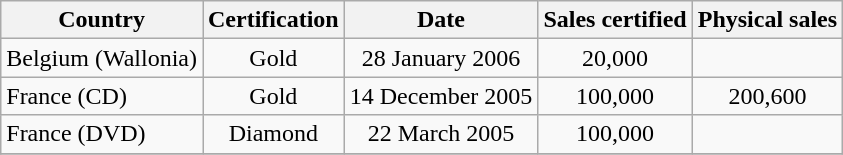<table class="wikitable sortable">
<tr>
<th>Country</th>
<th>Certification</th>
<th>Date</th>
<th>Sales certified</th>
<th>Physical sales</th>
</tr>
<tr>
<td>Belgium (Wallonia)</td>
<td align="center">Gold</td>
<td align="center">28 January 2006</td>
<td align="center">20,000</td>
<td align="center"></td>
</tr>
<tr>
<td>France (CD)</td>
<td align="center">Gold</td>
<td align="center">14 December 2005</td>
<td align="center">100,000</td>
<td align="center">200,600</td>
</tr>
<tr>
<td>France (DVD)</td>
<td align="center">Diamond</td>
<td align="center">22 March 2005</td>
<td align="center">100,000</td>
<td align="center"></td>
</tr>
<tr>
</tr>
</table>
